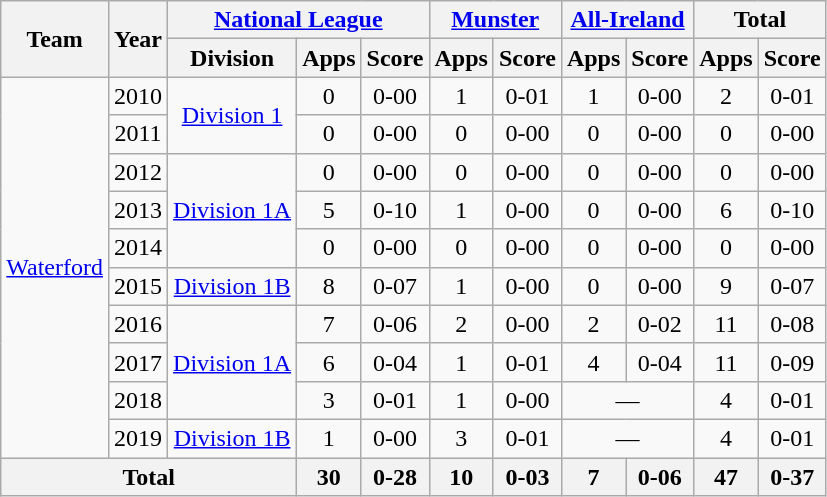<table class="wikitable" style="text-align:center">
<tr>
<th rowspan="2">Team</th>
<th rowspan="2">Year</th>
<th colspan="3"><a href='#'>National League</a></th>
<th colspan="2"><a href='#'>Munster</a></th>
<th colspan="2"><a href='#'>All-Ireland</a></th>
<th colspan="2">Total</th>
</tr>
<tr>
<th>Division</th>
<th>Apps</th>
<th>Score</th>
<th>Apps</th>
<th>Score</th>
<th>Apps</th>
<th>Score</th>
<th>Apps</th>
<th>Score</th>
</tr>
<tr>
<td rowspan="10"><a href='#'>Waterford</a></td>
<td>2010</td>
<td rowspan="2"><a href='#'>Division 1</a></td>
<td>0</td>
<td>0-00</td>
<td>1</td>
<td>0-01</td>
<td>1</td>
<td>0-00</td>
<td>2</td>
<td>0-01</td>
</tr>
<tr>
<td>2011</td>
<td>0</td>
<td>0-00</td>
<td>0</td>
<td>0-00</td>
<td>0</td>
<td>0-00</td>
<td>0</td>
<td>0-00</td>
</tr>
<tr>
<td>2012</td>
<td rowspan="3"><a href='#'>Division 1A</a></td>
<td>0</td>
<td>0-00</td>
<td>0</td>
<td>0-00</td>
<td>0</td>
<td>0-00</td>
<td>0</td>
<td>0-00</td>
</tr>
<tr>
<td>2013</td>
<td>5</td>
<td>0-10</td>
<td>1</td>
<td>0-00</td>
<td>0</td>
<td>0-00</td>
<td>6</td>
<td>0-10</td>
</tr>
<tr>
<td>2014</td>
<td>0</td>
<td>0-00</td>
<td>0</td>
<td>0-00</td>
<td>0</td>
<td>0-00</td>
<td>0</td>
<td>0-00</td>
</tr>
<tr>
<td>2015</td>
<td rowspan="1"><a href='#'>Division 1B</a></td>
<td>8</td>
<td>0-07</td>
<td>1</td>
<td>0-00</td>
<td>0</td>
<td>0-00</td>
<td>9</td>
<td>0-07</td>
</tr>
<tr>
<td>2016</td>
<td rowspan="3"><a href='#'>Division 1A</a></td>
<td>7</td>
<td>0-06</td>
<td>2</td>
<td>0-00</td>
<td>2</td>
<td>0-02</td>
<td>11</td>
<td>0-08</td>
</tr>
<tr>
<td>2017</td>
<td>6</td>
<td>0-04</td>
<td>1</td>
<td>0-01</td>
<td>4</td>
<td>0-04</td>
<td>11</td>
<td>0-09</td>
</tr>
<tr>
<td>2018</td>
<td>3</td>
<td>0-01</td>
<td>1</td>
<td>0-00</td>
<td colspan=2>—</td>
<td>4</td>
<td>0-01</td>
</tr>
<tr>
<td>2019</td>
<td rowspan="1"><a href='#'>Division 1B</a></td>
<td>1</td>
<td>0-00</td>
<td>3</td>
<td>0-01</td>
<td colspan=2>—</td>
<td>4</td>
<td>0-01</td>
</tr>
<tr>
<th colspan="3">Total</th>
<th>30</th>
<th>0-28</th>
<th>10</th>
<th>0-03</th>
<th>7</th>
<th>0-06</th>
<th>47</th>
<th>0-37</th>
</tr>
</table>
